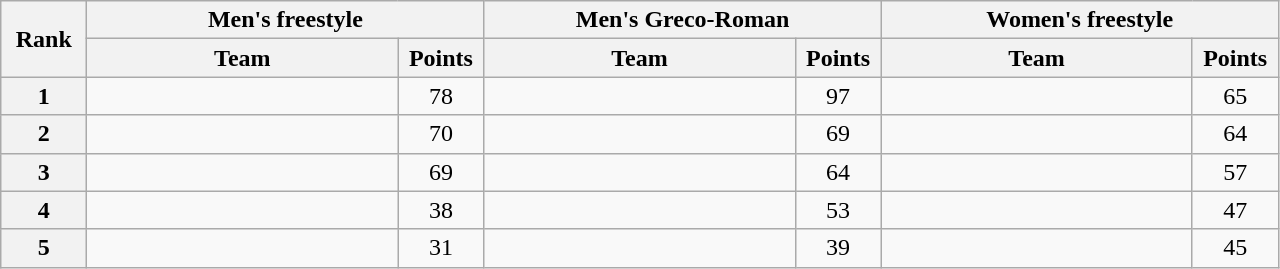<table class="wikitable" style="text-align:center;">
<tr>
<th rowspan="2" width="50">Rank</th>
<th colspan="2">Men's freestyle</th>
<th colspan="2">Men's Greco-Roman</th>
<th colspan="2">Women's freestyle</th>
</tr>
<tr>
<th width="200">Team</th>
<th width="50">Points</th>
<th width="200">Team</th>
<th width="50">Points</th>
<th width="200">Team</th>
<th width="50">Points</th>
</tr>
<tr>
<th>1</th>
<td align="left"></td>
<td>78</td>
<td align="left"></td>
<td>97</td>
<td align="left"></td>
<td>65</td>
</tr>
<tr>
<th>2</th>
<td align="left"></td>
<td>70</td>
<td align="left"></td>
<td>69</td>
<td align="left"></td>
<td>64</td>
</tr>
<tr>
<th>3</th>
<td align="left"></td>
<td>69</td>
<td align="left"></td>
<td>64</td>
<td align="left"></td>
<td>57</td>
</tr>
<tr>
<th>4</th>
<td align="left"></td>
<td>38</td>
<td align="left"></td>
<td>53</td>
<td align="left"></td>
<td>47</td>
</tr>
<tr>
<th>5</th>
<td align="left"></td>
<td>31</td>
<td align="left"></td>
<td>39</td>
<td align="left"></td>
<td>45</td>
</tr>
</table>
